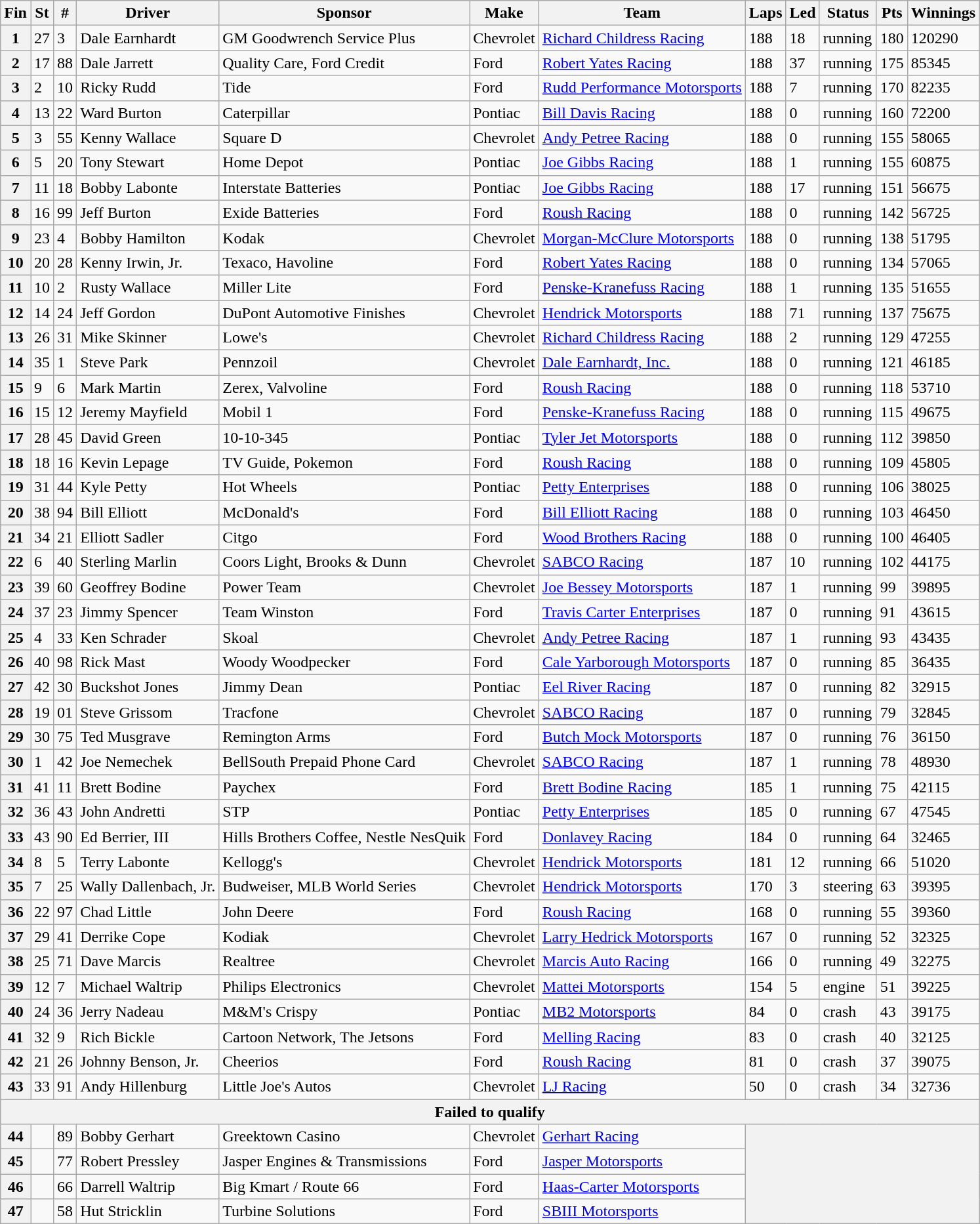<table class="wikitable sortable">
<tr>
<th>Fin</th>
<th>St</th>
<th>#</th>
<th>Driver</th>
<th>Sponsor</th>
<th>Make</th>
<th>Team</th>
<th>Laps</th>
<th>Led</th>
<th>Status</th>
<th>Pts</th>
<th>Winnings</th>
</tr>
<tr>
<th>1</th>
<td>27</td>
<td>3</td>
<td>Dale Earnhardt</td>
<td>GM Goodwrench Service Plus</td>
<td>Chevrolet</td>
<td><a href='#'>Richard Childress Racing</a></td>
<td>188</td>
<td>18</td>
<td>running</td>
<td>180</td>
<td>120290</td>
</tr>
<tr>
<th>2</th>
<td>17</td>
<td>88</td>
<td>Dale Jarrett</td>
<td>Quality Care, Ford Credit</td>
<td>Ford</td>
<td><a href='#'>Robert Yates Racing</a></td>
<td>188</td>
<td>37</td>
<td>running</td>
<td>175</td>
<td>85345</td>
</tr>
<tr>
<th>3</th>
<td>2</td>
<td>10</td>
<td>Ricky Rudd</td>
<td>Tide</td>
<td>Ford</td>
<td><a href='#'>Rudd Performance Motorsports</a></td>
<td>188</td>
<td>7</td>
<td>running</td>
<td>170</td>
<td>82235</td>
</tr>
<tr>
<th>4</th>
<td>13</td>
<td>22</td>
<td>Ward Burton</td>
<td>Caterpillar</td>
<td>Pontiac</td>
<td><a href='#'>Bill Davis Racing</a></td>
<td>188</td>
<td>0</td>
<td>running</td>
<td>160</td>
<td>72200</td>
</tr>
<tr>
<th>5</th>
<td>3</td>
<td>55</td>
<td>Kenny Wallace</td>
<td>Square D</td>
<td>Chevrolet</td>
<td><a href='#'>Andy Petree Racing</a></td>
<td>188</td>
<td>0</td>
<td>running</td>
<td>155</td>
<td>58065</td>
</tr>
<tr>
<th>6</th>
<td>5</td>
<td>20</td>
<td>Tony Stewart</td>
<td>Home Depot</td>
<td>Pontiac</td>
<td><a href='#'>Joe Gibbs Racing</a></td>
<td>188</td>
<td>1</td>
<td>running</td>
<td>155</td>
<td>60875</td>
</tr>
<tr>
<th>7</th>
<td>11</td>
<td>18</td>
<td>Bobby Labonte</td>
<td>Interstate Batteries</td>
<td>Pontiac</td>
<td><a href='#'>Joe Gibbs Racing</a></td>
<td>188</td>
<td>17</td>
<td>running</td>
<td>151</td>
<td>56675</td>
</tr>
<tr>
<th>8</th>
<td>16</td>
<td>99</td>
<td>Jeff Burton</td>
<td>Exide Batteries</td>
<td>Ford</td>
<td><a href='#'>Roush Racing</a></td>
<td>188</td>
<td>0</td>
<td>running</td>
<td>142</td>
<td>56725</td>
</tr>
<tr>
<th>9</th>
<td>23</td>
<td>4</td>
<td>Bobby Hamilton</td>
<td>Kodak</td>
<td>Chevrolet</td>
<td><a href='#'>Morgan-McClure Motorsports</a></td>
<td>188</td>
<td>0</td>
<td>running</td>
<td>138</td>
<td>51795</td>
</tr>
<tr>
<th>10</th>
<td>20</td>
<td>28</td>
<td>Kenny Irwin, Jr.</td>
<td>Texaco, Havoline</td>
<td>Ford</td>
<td><a href='#'>Robert Yates Racing</a></td>
<td>188</td>
<td>0</td>
<td>running</td>
<td>134</td>
<td>57065</td>
</tr>
<tr>
<th>11</th>
<td>10</td>
<td>2</td>
<td>Rusty Wallace</td>
<td>Miller Lite</td>
<td>Ford</td>
<td><a href='#'>Penske-Kranefuss Racing</a></td>
<td>188</td>
<td>1</td>
<td>running</td>
<td>135</td>
<td>51655</td>
</tr>
<tr>
<th>12</th>
<td>14</td>
<td>24</td>
<td>Jeff Gordon</td>
<td>DuPont Automotive Finishes</td>
<td>Chevrolet</td>
<td><a href='#'>Hendrick Motorsports</a></td>
<td>188</td>
<td>71</td>
<td>running</td>
<td>137</td>
<td>75675</td>
</tr>
<tr>
<th>13</th>
<td>26</td>
<td>31</td>
<td>Mike Skinner</td>
<td>Lowe's</td>
<td>Chevrolet</td>
<td><a href='#'>Richard Childress Racing</a></td>
<td>188</td>
<td>2</td>
<td>running</td>
<td>129</td>
<td>47255</td>
</tr>
<tr>
<th>14</th>
<td>35</td>
<td>1</td>
<td>Steve Park</td>
<td>Pennzoil</td>
<td>Chevrolet</td>
<td><a href='#'>Dale Earnhardt, Inc.</a></td>
<td>188</td>
<td>0</td>
<td>running</td>
<td>121</td>
<td>46185</td>
</tr>
<tr>
<th>15</th>
<td>9</td>
<td>6</td>
<td>Mark Martin</td>
<td>Zerex, Valvoline</td>
<td>Ford</td>
<td><a href='#'>Roush Racing</a></td>
<td>188</td>
<td>0</td>
<td>running</td>
<td>118</td>
<td>53710</td>
</tr>
<tr>
<th>16</th>
<td>15</td>
<td>12</td>
<td>Jeremy Mayfield</td>
<td>Mobil 1</td>
<td>Ford</td>
<td><a href='#'>Penske-Kranefuss Racing</a></td>
<td>188</td>
<td>0</td>
<td>running</td>
<td>115</td>
<td>49675</td>
</tr>
<tr>
<th>17</th>
<td>28</td>
<td>45</td>
<td>David Green</td>
<td>10-10-345</td>
<td>Pontiac</td>
<td><a href='#'>Tyler Jet Motorsports</a></td>
<td>188</td>
<td>0</td>
<td>running</td>
<td>112</td>
<td>39850</td>
</tr>
<tr>
<th>18</th>
<td>18</td>
<td>16</td>
<td>Kevin Lepage</td>
<td>TV Guide, Pokemon</td>
<td>Ford</td>
<td><a href='#'>Roush Racing</a></td>
<td>188</td>
<td>0</td>
<td>running</td>
<td>109</td>
<td>45805</td>
</tr>
<tr>
<th>19</th>
<td>31</td>
<td>44</td>
<td>Kyle Petty</td>
<td>Hot Wheels</td>
<td>Pontiac</td>
<td><a href='#'>Petty Enterprises</a></td>
<td>188</td>
<td>0</td>
<td>running</td>
<td>106</td>
<td>38025</td>
</tr>
<tr>
<th>20</th>
<td>38</td>
<td>94</td>
<td>Bill Elliott</td>
<td>McDonald's</td>
<td>Ford</td>
<td><a href='#'>Bill Elliott Racing</a></td>
<td>188</td>
<td>0</td>
<td>running</td>
<td>103</td>
<td>46450</td>
</tr>
<tr>
<th>21</th>
<td>34</td>
<td>21</td>
<td>Elliott Sadler</td>
<td>Citgo</td>
<td>Ford</td>
<td><a href='#'>Wood Brothers Racing</a></td>
<td>188</td>
<td>0</td>
<td>running</td>
<td>100</td>
<td>46405</td>
</tr>
<tr>
<th>22</th>
<td>6</td>
<td>40</td>
<td>Sterling Marlin</td>
<td>Coors Light, Brooks & Dunn</td>
<td>Chevrolet</td>
<td><a href='#'>SABCO Racing</a></td>
<td>187</td>
<td>10</td>
<td>running</td>
<td>102</td>
<td>44175</td>
</tr>
<tr>
<th>23</th>
<td>39</td>
<td>60</td>
<td>Geoffrey Bodine</td>
<td>Power Team</td>
<td>Chevrolet</td>
<td><a href='#'>Joe Bessey Motorsports</a></td>
<td>187</td>
<td>1</td>
<td>running</td>
<td>99</td>
<td>39895</td>
</tr>
<tr>
<th>24</th>
<td>37</td>
<td>23</td>
<td>Jimmy Spencer</td>
<td>Team Winston</td>
<td>Ford</td>
<td><a href='#'>Travis Carter Enterprises</a></td>
<td>187</td>
<td>0</td>
<td>running</td>
<td>91</td>
<td>43615</td>
</tr>
<tr>
<th>25</th>
<td>4</td>
<td>33</td>
<td>Ken Schrader</td>
<td>Skoal</td>
<td>Chevrolet</td>
<td><a href='#'>Andy Petree Racing</a></td>
<td>187</td>
<td>1</td>
<td>running</td>
<td>93</td>
<td>43435</td>
</tr>
<tr>
<th>26</th>
<td>40</td>
<td>98</td>
<td>Rick Mast</td>
<td>Woody Woodpecker</td>
<td>Ford</td>
<td><a href='#'>Cale Yarborough Motorsports</a></td>
<td>187</td>
<td>0</td>
<td>running</td>
<td>85</td>
<td>36435</td>
</tr>
<tr>
<th>27</th>
<td>42</td>
<td>30</td>
<td>Buckshot Jones</td>
<td>Jimmy Dean</td>
<td>Pontiac</td>
<td><a href='#'>Eel River Racing</a></td>
<td>187</td>
<td>0</td>
<td>running</td>
<td>82</td>
<td>32915</td>
</tr>
<tr>
<th>28</th>
<td>19</td>
<td>01</td>
<td>Steve Grissom</td>
<td>Tracfone</td>
<td>Chevrolet</td>
<td><a href='#'>SABCO Racing</a></td>
<td>187</td>
<td>0</td>
<td>running</td>
<td>79</td>
<td>32845</td>
</tr>
<tr>
<th>29</th>
<td>30</td>
<td>75</td>
<td>Ted Musgrave</td>
<td>Remington Arms</td>
<td>Ford</td>
<td><a href='#'>Butch Mock Motorsports</a></td>
<td>187</td>
<td>0</td>
<td>running</td>
<td>76</td>
<td>36150</td>
</tr>
<tr>
<th>30</th>
<td>1</td>
<td>42</td>
<td>Joe Nemechek</td>
<td>BellSouth Prepaid Phone Card</td>
<td>Chevrolet</td>
<td><a href='#'>SABCO Racing</a></td>
<td>187</td>
<td>1</td>
<td>running</td>
<td>78</td>
<td>48930</td>
</tr>
<tr>
<th>31</th>
<td>41</td>
<td>11</td>
<td>Brett Bodine</td>
<td>Paychex</td>
<td>Ford</td>
<td><a href='#'>Brett Bodine Racing</a></td>
<td>185</td>
<td>1</td>
<td>running</td>
<td>75</td>
<td>42115</td>
</tr>
<tr>
<th>32</th>
<td>36</td>
<td>43</td>
<td>John Andretti</td>
<td>STP</td>
<td>Pontiac</td>
<td><a href='#'>Petty Enterprises</a></td>
<td>185</td>
<td>0</td>
<td>running</td>
<td>67</td>
<td>47545</td>
</tr>
<tr>
<th>33</th>
<td>43</td>
<td>90</td>
<td>Ed Berrier, III</td>
<td>Hills Brothers Coffee, Nestle NesQuik</td>
<td>Ford</td>
<td><a href='#'>Donlavey Racing</a></td>
<td>184</td>
<td>0</td>
<td>running</td>
<td>64</td>
<td>32465</td>
</tr>
<tr>
<th>34</th>
<td>8</td>
<td>5</td>
<td>Terry Labonte</td>
<td>Kellogg's</td>
<td>Chevrolet</td>
<td><a href='#'>Hendrick Motorsports</a></td>
<td>181</td>
<td>12</td>
<td>running</td>
<td>66</td>
<td>51020</td>
</tr>
<tr>
<th>35</th>
<td>7</td>
<td>25</td>
<td>Wally Dallenbach, Jr.</td>
<td>Budweiser, MLB World Series</td>
<td>Chevrolet</td>
<td><a href='#'>Hendrick Motorsports</a></td>
<td>170</td>
<td>3</td>
<td>steering</td>
<td>63</td>
<td>39395</td>
</tr>
<tr>
<th>36</th>
<td>22</td>
<td>97</td>
<td>Chad Little</td>
<td>John Deere</td>
<td>Ford</td>
<td><a href='#'>Roush Racing</a></td>
<td>168</td>
<td>0</td>
<td>running</td>
<td>55</td>
<td>39360</td>
</tr>
<tr>
<th>37</th>
<td>29</td>
<td>41</td>
<td>Derrike Cope</td>
<td>Kodiak</td>
<td>Chevrolet</td>
<td><a href='#'>Larry Hedrick Motorsports</a></td>
<td>167</td>
<td>0</td>
<td>running</td>
<td>52</td>
<td>32325</td>
</tr>
<tr>
<th>38</th>
<td>25</td>
<td>71</td>
<td>Dave Marcis</td>
<td>Realtree</td>
<td>Chevrolet</td>
<td><a href='#'>Marcis Auto Racing</a></td>
<td>166</td>
<td>0</td>
<td>running</td>
<td>49</td>
<td>32275</td>
</tr>
<tr>
<th>39</th>
<td>12</td>
<td>7</td>
<td>Michael Waltrip</td>
<td>Philips Electronics</td>
<td>Chevrolet</td>
<td><a href='#'>Mattei Motorsports</a></td>
<td>154</td>
<td>5</td>
<td>engine</td>
<td>51</td>
<td>39225</td>
</tr>
<tr>
<th>40</th>
<td>24</td>
<td>36</td>
<td>Jerry Nadeau</td>
<td>M&M's Crispy</td>
<td>Pontiac</td>
<td><a href='#'>MB2 Motorsports</a></td>
<td>84</td>
<td>0</td>
<td>crash</td>
<td>43</td>
<td>39175</td>
</tr>
<tr>
<th>41</th>
<td>32</td>
<td>9</td>
<td>Rich Bickle</td>
<td>Cartoon Network, The Jetsons</td>
<td>Ford</td>
<td><a href='#'>Melling Racing</a></td>
<td>83</td>
<td>0</td>
<td>crash</td>
<td>40</td>
<td>32125</td>
</tr>
<tr>
<th>42</th>
<td>21</td>
<td>26</td>
<td>Johnny Benson, Jr.</td>
<td>Cheerios</td>
<td>Ford</td>
<td><a href='#'>Roush Racing</a></td>
<td>81</td>
<td>0</td>
<td>crash</td>
<td>37</td>
<td>39075</td>
</tr>
<tr>
<th>43</th>
<td>33</td>
<td>91</td>
<td>Andy Hillenburg</td>
<td>Little Joe's Autos</td>
<td>Chevrolet</td>
<td><a href='#'>LJ Racing</a></td>
<td>50</td>
<td>0</td>
<td>crash</td>
<td>34</td>
<td>32736</td>
</tr>
<tr>
<th colspan="12">Failed to qualify</th>
</tr>
<tr>
<th>44</th>
<td></td>
<td>89</td>
<td>Bobby Gerhart</td>
<td>Greektown Casino</td>
<td>Chevrolet</td>
<td><a href='#'>Gerhart Racing</a></td>
<th colspan="5" rowspan="4"></th>
</tr>
<tr>
<th>45</th>
<td></td>
<td>77</td>
<td>Robert Pressley</td>
<td>Jasper Engines & Transmissions</td>
<td>Ford</td>
<td><a href='#'>Jasper Motorsports</a></td>
</tr>
<tr>
<th>46</th>
<td></td>
<td>66</td>
<td>Darrell Waltrip</td>
<td>Big Kmart / Route 66</td>
<td>Ford</td>
<td><a href='#'>Haas-Carter Motorsports</a></td>
</tr>
<tr>
<th>47</th>
<td></td>
<td>58</td>
<td>Hut Stricklin</td>
<td>Turbine Solutions</td>
<td>Ford</td>
<td><a href='#'>SBIII Motorsports</a></td>
</tr>
</table>
